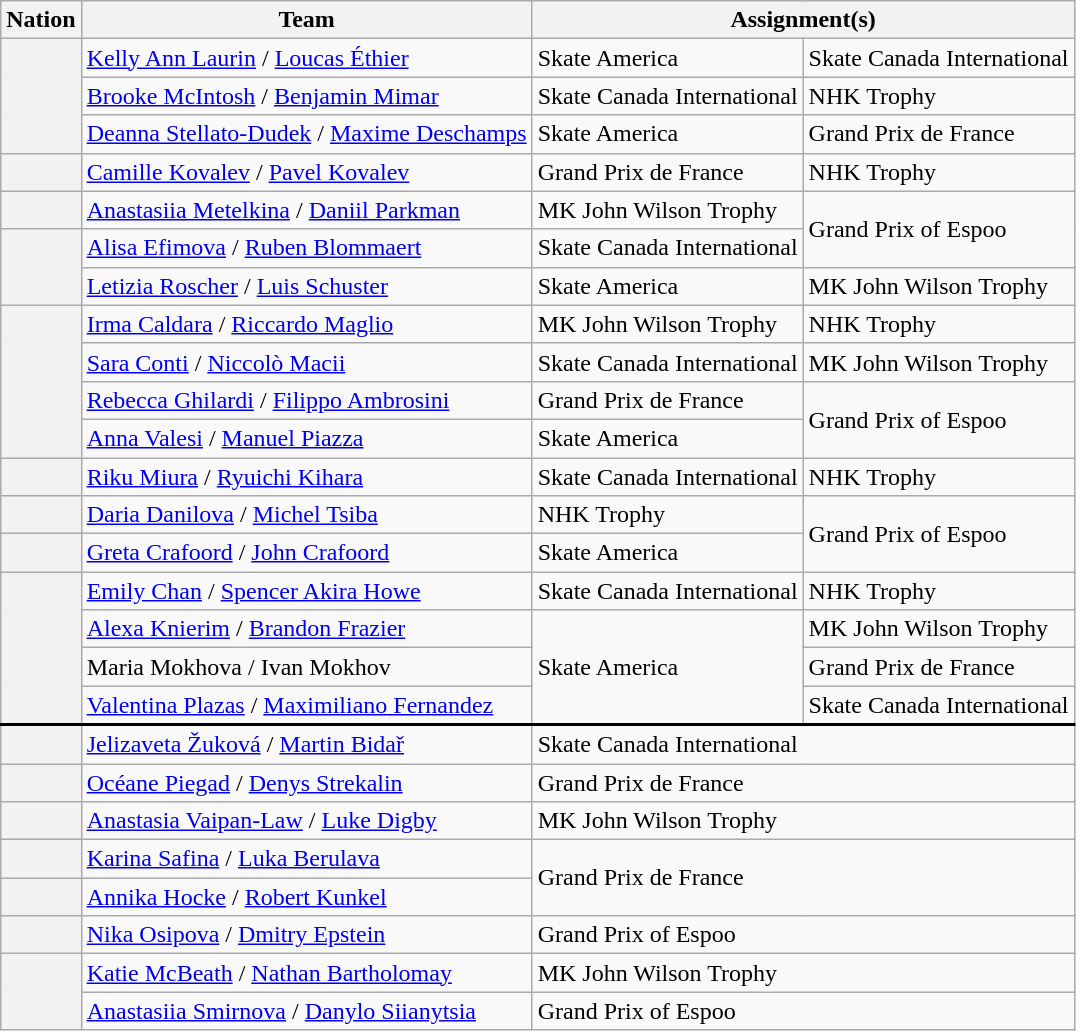<table class="wikitable unsortable" style="text-align:left">
<tr>
<th scope="col">Nation</th>
<th scope="col">Team</th>
<th scope="col" colspan="2">Assignment(s)</th>
</tr>
<tr>
<th scope="row" style="text-align:left" rowspan="3"></th>
<td><a href='#'>Kelly Ann Laurin</a> / <a href='#'>Loucas Éthier</a></td>
<td>Skate America</td>
<td>Skate Canada International</td>
</tr>
<tr>
<td><a href='#'>Brooke McIntosh</a> / <a href='#'>Benjamin Mimar</a></td>
<td>Skate Canada International</td>
<td>NHK Trophy</td>
</tr>
<tr>
<td><a href='#'>Deanna Stellato-Dudek</a> / <a href='#'>Maxime Deschamps</a></td>
<td>Skate America</td>
<td>Grand Prix de France</td>
</tr>
<tr>
<th scope="row" style="text-align:left"></th>
<td><a href='#'>Camille Kovalev</a> / <a href='#'>Pavel Kovalev</a></td>
<td>Grand Prix de France</td>
<td>NHK Trophy</td>
</tr>
<tr>
<th scope="row" style="text-align:left"></th>
<td><a href='#'>Anastasiia Metelkina</a> / <a href='#'>Daniil Parkman</a></td>
<td>MK John Wilson Trophy</td>
<td rowspan="2">Grand Prix of Espoo</td>
</tr>
<tr>
<th scope="row" style="text-align:left" rowspan="2"></th>
<td><a href='#'>Alisa Efimova</a> / <a href='#'>Ruben Blommaert</a></td>
<td>Skate Canada International</td>
</tr>
<tr>
<td><a href='#'>Letizia Roscher</a> / <a href='#'>Luis Schuster</a></td>
<td>Skate America</td>
<td>MK John Wilson Trophy</td>
</tr>
<tr>
<th scope="row" style="text-align:left" rowspan="4"></th>
<td><a href='#'>Irma Caldara</a> / <a href='#'>Riccardo Maglio</a></td>
<td>MK John Wilson Trophy</td>
<td>NHK Trophy</td>
</tr>
<tr>
<td><a href='#'>Sara Conti</a> / <a href='#'>Niccolò Macii</a></td>
<td>Skate Canada International</td>
<td>MK John Wilson Trophy</td>
</tr>
<tr>
<td><a href='#'>Rebecca Ghilardi</a> / <a href='#'>Filippo Ambrosini</a></td>
<td>Grand Prix de France</td>
<td rowspan="2">Grand Prix of Espoo</td>
</tr>
<tr>
<td><a href='#'>Anna Valesi</a> / <a href='#'>Manuel Piazza</a></td>
<td>Skate America</td>
</tr>
<tr>
<th scope="row" style="text-align:left"></th>
<td><a href='#'>Riku Miura</a> / <a href='#'>Ryuichi Kihara</a></td>
<td>Skate Canada International</td>
<td>NHK Trophy</td>
</tr>
<tr>
<th scope="row" style="text-align:left"></th>
<td><a href='#'>Daria Danilova</a> / <a href='#'>Michel Tsiba</a></td>
<td>NHK Trophy</td>
<td rowspan="2">Grand Prix of Espoo</td>
</tr>
<tr>
<th scope="row" style="text-align:left"></th>
<td><a href='#'>Greta Crafoord</a> / <a href='#'>John Crafoord</a></td>
<td>Skate America</td>
</tr>
<tr>
<th scope="row" style="text-align:left" rowspan="4"></th>
<td><a href='#'>Emily Chan</a> / <a href='#'>Spencer Akira Howe</a></td>
<td>Skate Canada International</td>
<td>NHK Trophy</td>
</tr>
<tr>
<td><a href='#'>Alexa Knierim</a> / <a href='#'>Brandon Frazier</a></td>
<td rowspan="3">Skate America</td>
<td>MK John Wilson Trophy</td>
</tr>
<tr>
<td>Maria Mokhova / Ivan Mokhov</td>
<td>Grand Prix de France</td>
</tr>
<tr>
<td><a href='#'>Valentina Plazas</a> / <a href='#'>Maximiliano Fernandez</a></td>
<td>Skate Canada International</td>
</tr>
<tr style="border-top:2.5px solid">
<th scope="row" style="text-align:left"></th>
<td><a href='#'>Jelizaveta Žuková</a> / <a href='#'>Martin Bidař</a></td>
<td colspan="2">Skate Canada International</td>
</tr>
<tr>
<th scope="row" style="text-align:left"></th>
<td><a href='#'>Océane Piegad</a> / <a href='#'>Denys Strekalin</a></td>
<td colspan="2">Grand Prix de France</td>
</tr>
<tr>
<th scope="row" style="text-align:left"></th>
<td><a href='#'>Anastasia Vaipan-Law</a> / <a href='#'>Luke Digby</a></td>
<td colspan="2">MK John Wilson Trophy</td>
</tr>
<tr>
<th scope="row" style="text-align:left"></th>
<td><a href='#'>Karina Safina</a> / <a href='#'>Luka Berulava</a></td>
<td colspan="2" rowspan="2">Grand Prix de France</td>
</tr>
<tr>
<th scope="row" style="text-align:left"></th>
<td><a href='#'>Annika Hocke</a> / <a href='#'>Robert Kunkel</a></td>
</tr>
<tr>
<th scope="row" style="text-align:left"></th>
<td><a href='#'>Nika Osipova</a> / <a href='#'>Dmitry Epstein</a></td>
<td colspan="2">Grand Prix of Espoo</td>
</tr>
<tr>
<th scope="row" style="text-align:left" rowspan="2"></th>
<td><a href='#'>Katie McBeath</a> / <a href='#'>Nathan Bartholomay</a></td>
<td colspan="2">MK John Wilson Trophy</td>
</tr>
<tr>
<td><a href='#'>Anastasiia Smirnova</a> / <a href='#'>Danylo Siianytsia</a></td>
<td colspan="2">Grand Prix of Espoo</td>
</tr>
</table>
